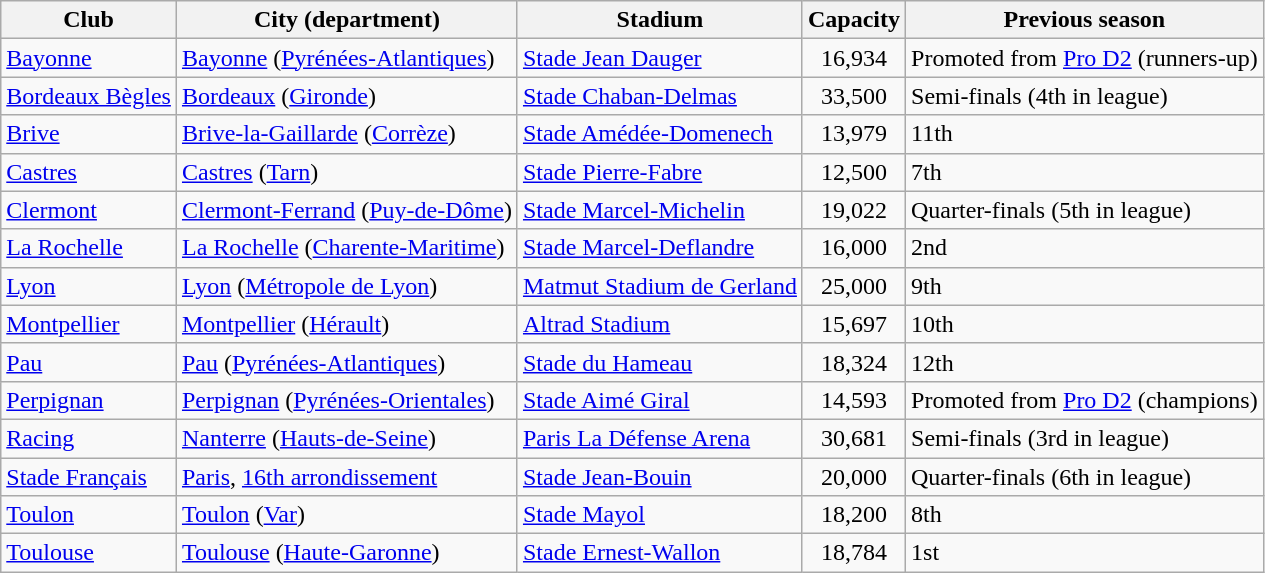<table class="wikitable sortable">
<tr>
<th>Club</th>
<th>City (department)</th>
<th>Stadium</th>
<th>Capacity</th>
<th>Previous season</th>
</tr>
<tr>
<td><a href='#'>Bayonne</a></td>
<td><a href='#'>Bayonne</a> (<a href='#'>Pyrénées-Atlantiques</a>)</td>
<td><a href='#'>Stade Jean Dauger</a></td>
<td align=center>16,934</td>
<td>Promoted from <a href='#'>Pro D2</a> (runners-up)</td>
</tr>
<tr>
<td><a href='#'>Bordeaux Bègles</a></td>
<td><a href='#'>Bordeaux</a> (<a href='#'>Gironde</a>)</td>
<td><a href='#'>Stade Chaban-Delmas</a></td>
<td align=center>33,500</td>
<td>Semi-finals (4th in league)</td>
</tr>
<tr>
<td><a href='#'>Brive</a></td>
<td><a href='#'>Brive-la-Gaillarde</a> (<a href='#'>Corrèze</a>)</td>
<td><a href='#'>Stade Amédée-Domenech</a></td>
<td align=center>13,979</td>
<td>11th</td>
</tr>
<tr>
<td><a href='#'>Castres</a></td>
<td><a href='#'>Castres</a> (<a href='#'>Tarn</a>)</td>
<td><a href='#'>Stade Pierre-Fabre</a></td>
<td align=center>12,500</td>
<td>7th</td>
</tr>
<tr>
<td><a href='#'>Clermont</a></td>
<td><a href='#'>Clermont-Ferrand</a> (<a href='#'>Puy-de-Dôme</a>)</td>
<td><a href='#'>Stade Marcel-Michelin</a></td>
<td align=center>19,022</td>
<td>Quarter-finals (5th in league)</td>
</tr>
<tr>
<td><a href='#'>La Rochelle</a></td>
<td><a href='#'>La Rochelle</a> (<a href='#'>Charente-Maritime</a>)</td>
<td><a href='#'>Stade Marcel-Deflandre</a></td>
<td align=center>16,000</td>
<td>2nd</td>
</tr>
<tr>
<td><a href='#'>Lyon</a></td>
<td><a href='#'>Lyon</a> (<a href='#'>Métropole de Lyon</a>)</td>
<td><a href='#'>Matmut Stadium de Gerland</a></td>
<td align=center>25,000</td>
<td>9th</td>
</tr>
<tr>
<td><a href='#'>Montpellier</a></td>
<td><a href='#'>Montpellier</a> (<a href='#'>Hérault</a>)</td>
<td><a href='#'>Altrad Stadium</a></td>
<td align=center>15,697</td>
<td>10th</td>
</tr>
<tr>
<td><a href='#'>Pau</a></td>
<td><a href='#'>Pau</a> (<a href='#'>Pyrénées-Atlantiques</a>)</td>
<td><a href='#'>Stade du Hameau</a></td>
<td align=center>18,324</td>
<td>12th</td>
</tr>
<tr>
<td><a href='#'>Perpignan</a></td>
<td><a href='#'>Perpignan</a> (<a href='#'>Pyrénées-Orientales</a>)</td>
<td><a href='#'>Stade Aimé Giral</a></td>
<td align=center>14,593</td>
<td>Promoted from <a href='#'>Pro D2</a> (champions)</td>
</tr>
<tr>
<td><a href='#'>Racing</a></td>
<td><a href='#'>Nanterre</a> (<a href='#'>Hauts-de-Seine</a>)</td>
<td><a href='#'>Paris La Défense Arena</a></td>
<td align=center>30,681</td>
<td>Semi-finals (3rd in league)</td>
</tr>
<tr>
<td><a href='#'>Stade Français</a></td>
<td><a href='#'>Paris</a>, <a href='#'>16th arrondissement</a></td>
<td><a href='#'>Stade Jean-Bouin</a></td>
<td align=center>20,000</td>
<td>Quarter-finals (6th in league)</td>
</tr>
<tr>
<td><a href='#'>Toulon</a></td>
<td><a href='#'>Toulon</a> (<a href='#'>Var</a>)</td>
<td><a href='#'>Stade Mayol</a></td>
<td align=center>18,200</td>
<td>8th</td>
</tr>
<tr>
<td><a href='#'>Toulouse</a></td>
<td><a href='#'>Toulouse</a> (<a href='#'>Haute-Garonne</a>)</td>
<td><a href='#'>Stade Ernest-Wallon</a></td>
<td align=center>18,784</td>
<td>1st</td>
</tr>
</table>
